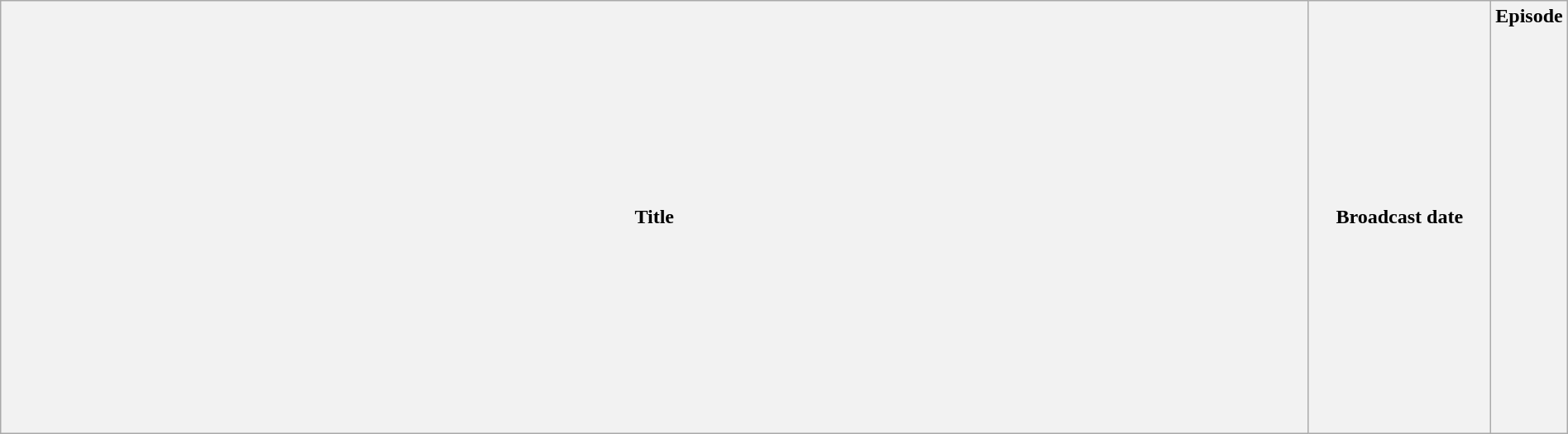<table class="wikitable plainrowheaders" style="width:100%; margin:auto;">
<tr>
<th>Title</th>
<th width="140">Broadcast date</th>
<th width="40">Episode<br><br><br><br><br><br><br><br><br>

<br><br><br><br><br><br><br><br><br><br></th>
</tr>
</table>
